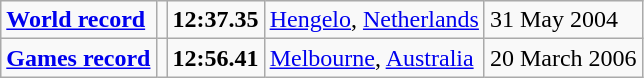<table class="wikitable">
<tr>
<td><a href='#'><strong>World record</strong></a></td>
<td></td>
<td><strong>12:37.35</strong></td>
<td><a href='#'>Hengelo</a>, <a href='#'>Netherlands</a></td>
<td>31 May 2004</td>
</tr>
<tr>
<td><a href='#'><strong>Games record</strong></a></td>
<td></td>
<td><strong>12:56.41</strong></td>
<td><a href='#'>Melbourne</a>, <a href='#'>Australia</a></td>
<td>20 March 2006</td>
</tr>
</table>
